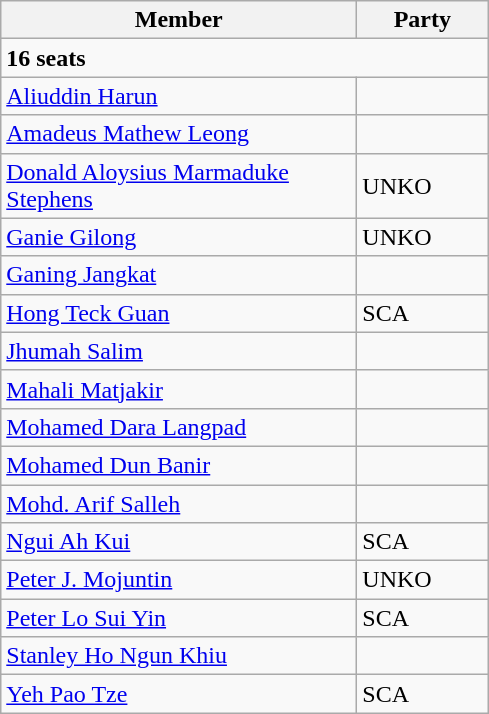<table class="wikitable sortable">
<tr>
<th style="width:230px;">Member</th>
<th style="width:80px;">Party</th>
</tr>
<tr>
<td colspan="2"><strong>16 seats</strong></td>
</tr>
<tr>
<td><a href='#'>Aliuddin Harun</a></td>
<td></td>
</tr>
<tr>
<td><a href='#'>Amadeus Mathew Leong</a></td>
<td></td>
</tr>
<tr>
<td><a href='#'>Donald Aloysius Marmaduke Stephens</a></td>
<td>UNKO</td>
</tr>
<tr>
<td><a href='#'>Ganie Gilong</a></td>
<td>UNKO</td>
</tr>
<tr>
<td><a href='#'>Ganing Jangkat</a></td>
<td></td>
</tr>
<tr>
<td><a href='#'>Hong Teck Guan</a></td>
<td>SCA</td>
</tr>
<tr>
<td><a href='#'>Jhumah Salim</a></td>
<td></td>
</tr>
<tr>
<td><a href='#'>Mahali Matjakir</a></td>
<td></td>
</tr>
<tr>
<td><a href='#'>Mohamed Dara Langpad</a></td>
<td></td>
</tr>
<tr>
<td><a href='#'>Mohamed Dun Banir</a></td>
<td></td>
</tr>
<tr>
<td><a href='#'>Mohd. Arif Salleh</a></td>
<td></td>
</tr>
<tr>
<td><a href='#'>Ngui Ah Kui</a></td>
<td>SCA</td>
</tr>
<tr>
<td><a href='#'>Peter J. Mojuntin</a><br></td>
<td>UNKO</td>
</tr>
<tr>
<td><a href='#'>Peter Lo Sui Yin</a></td>
<td>SCA</td>
</tr>
<tr>
<td><a href='#'>Stanley Ho Ngun Khiu</a></td>
<td></td>
</tr>
<tr>
<td><a href='#'>Yeh Pao Tze</a></td>
<td>SCA</td>
</tr>
</table>
